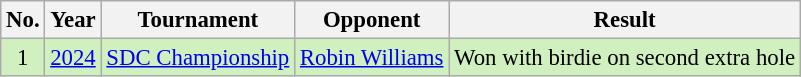<table class="wikitable" style="font-size:95%;">
<tr>
<th>No.</th>
<th>Year</th>
<th>Tournament</th>
<th>Opponent</th>
<th>Result</th>
</tr>
<tr style="background:#D0F0C0;">
<td align=center>1</td>
<td><a href='#'>2024</a></td>
<td><a href='#'>SDC Championship</a></td>
<td> <a href='#'>Robin Williams</a></td>
<td>Won with birdie on second extra hole</td>
</tr>
</table>
